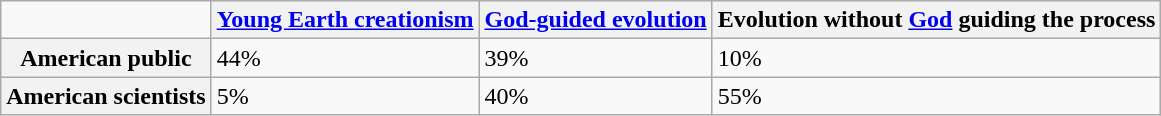<table class="wikitable">
<tr>
<td></td>
<th><a href='#'>Young Earth creationism</a></th>
<th><a href='#'>God-guided evolution</a></th>
<th>Evolution without <a href='#'>God</a> guiding the process</th>
</tr>
<tr>
<th scope=row>American public</th>
<td>44%</td>
<td>39%</td>
<td>10%</td>
</tr>
<tr>
<th scope=row>American scientists</th>
<td>5%</td>
<td>40%</td>
<td>55%</td>
</tr>
</table>
